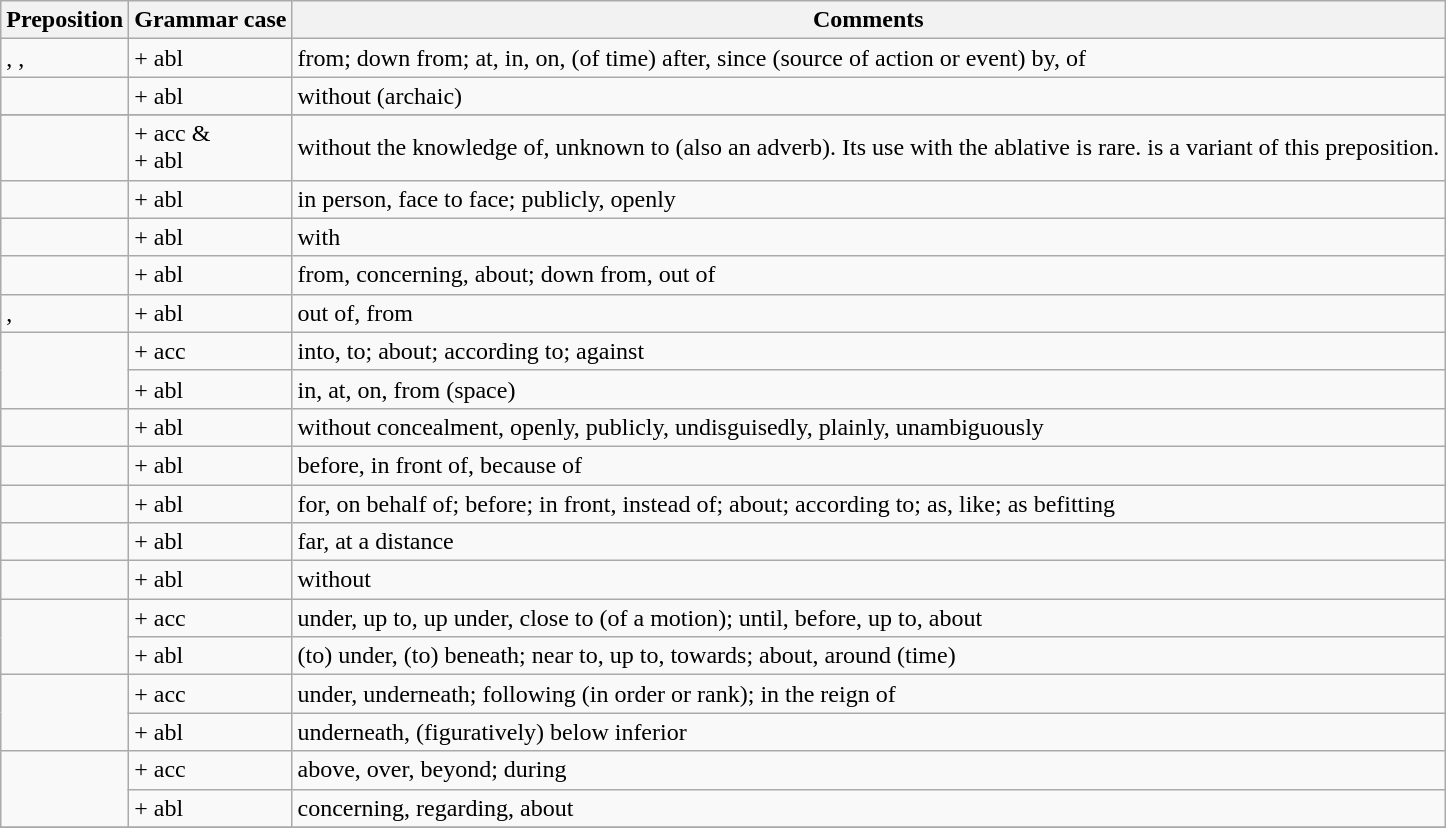<table class="wikitable">
<tr>
<th>Preposition</th>
<th>Grammar case</th>
<th>Comments</th>
</tr>
<tr>
<td>, , </td>
<td>+ abl</td>
<td>from; down from; at, in, on, (of time) after, since (source of action or event) by, of</td>
</tr>
<tr>
<td></td>
<td>+ abl</td>
<td>without (archaic)</td>
</tr>
<tr>
</tr>
<tr>
<td></td>
<td>+ acc &<br>+ abl</td>
<td>without the knowledge of, unknown to (also an adverb). Its use with the ablative is rare.  is a variant of this preposition.</td>
</tr>
<tr>
<td></td>
<td>+ abl</td>
<td>in person, face to face; publicly, openly</td>
</tr>
<tr>
<td></td>
<td>+ abl</td>
<td>with</td>
</tr>
<tr>
<td></td>
<td>+ abl</td>
<td>from, concerning, about; down from, out of</td>
</tr>
<tr>
<td>, </td>
<td>+ abl</td>
<td>out of, from</td>
</tr>
<tr>
<td rowspan="2"></td>
<td>+ acc</td>
<td>into, to; about; according to; against</td>
</tr>
<tr>
<td>+ abl</td>
<td>in, at, on, from (space)</td>
</tr>
<tr>
<td></td>
<td>+ abl</td>
<td>without concealment, openly, publicly, undisguisedly, plainly, unambiguously</td>
</tr>
<tr>
<td></td>
<td>+ abl</td>
<td>before, in front of, because of</td>
</tr>
<tr>
<td></td>
<td>+ abl</td>
<td>for, on behalf of; before; in front, instead of; about; according to; as, like; as befitting</td>
</tr>
<tr>
<td></td>
<td>+ abl</td>
<td>far, at a distance</td>
</tr>
<tr>
<td></td>
<td>+ abl</td>
<td>without</td>
</tr>
<tr>
<td rowspan="2"></td>
<td>+ acc</td>
<td>under, up to, up under, close to (of a motion); until, before, up to, about</td>
</tr>
<tr>
<td>+ abl</td>
<td>(to) under, (to) beneath; near to, up to, towards; about, around (time)</td>
</tr>
<tr>
<td rowspan="2"></td>
<td>+ acc</td>
<td>under, underneath; following (in order or rank); in the reign of</td>
</tr>
<tr>
<td>+ abl</td>
<td>underneath, (figuratively) below inferior</td>
</tr>
<tr>
<td rowspan="2"></td>
<td>+ acc</td>
<td>above, over, beyond; during</td>
</tr>
<tr>
<td>+ abl</td>
<td>concerning, regarding, about</td>
</tr>
<tr>
</tr>
</table>
